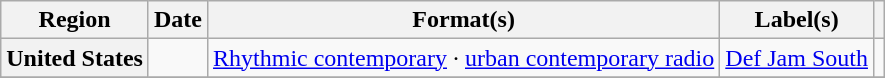<table class="wikitable plainrowheaders" style="text-align:left">
<tr>
<th scope="col">Region</th>
<th scope="col">Date</th>
<th scope="col">Format(s)</th>
<th scope="col">Label(s)</th>
<th scope="col"></th>
</tr>
<tr>
<th scope="row">United States</th>
<td></td>
<td><a href='#'>Rhythmic contemporary</a> · <a href='#'>urban contemporary radio</a></td>
<td><a href='#'>Def Jam South</a></td>
<td></td>
</tr>
<tr>
</tr>
</table>
